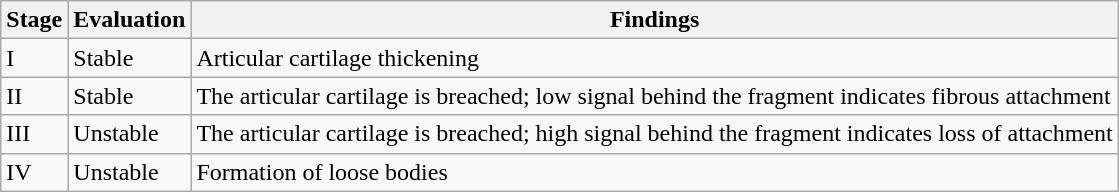<table class="wikitable">
<tr>
<th>Stage</th>
<th>Evaluation</th>
<th>Findings</th>
</tr>
<tr>
<td>I</td>
<td>Stable</td>
<td>Articular cartilage thickening</td>
</tr>
<tr>
<td>II</td>
<td>Stable</td>
<td>The articular cartilage is breached; low signal behind the fragment indicates fibrous attachment</td>
</tr>
<tr>
<td>III</td>
<td>Unstable</td>
<td>The articular cartilage is breached; high signal behind the fragment indicates loss of attachment</td>
</tr>
<tr>
<td>IV</td>
<td>Unstable</td>
<td>Formation of loose bodies</td>
</tr>
</table>
